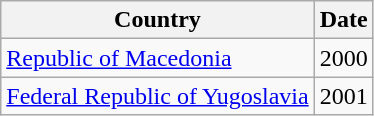<table class="wikitable">
<tr>
<th>Country</th>
<th>Date</th>
</tr>
<tr>
<td><a href='#'>Republic of Macedonia</a></td>
<td>2000</td>
</tr>
<tr>
<td><a href='#'>Federal Republic of Yugoslavia</a></td>
<td>2001</td>
</tr>
</table>
